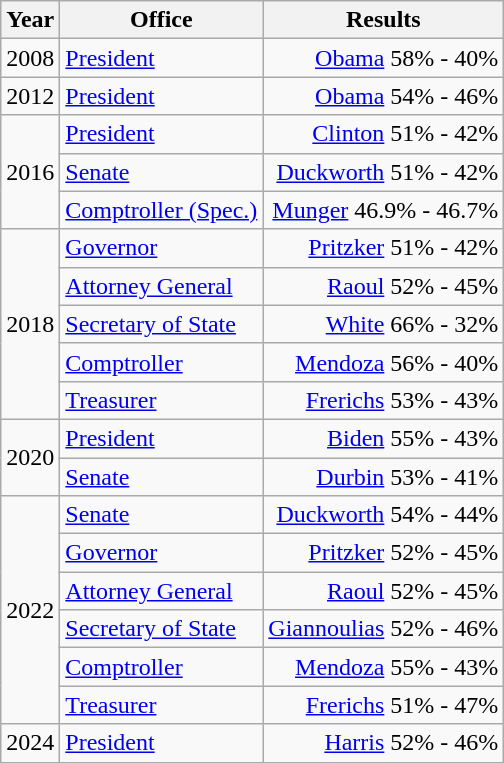<table class=wikitable>
<tr>
<th>Year</th>
<th>Office</th>
<th>Results</th>
</tr>
<tr>
<td>2008</td>
<td><a href='#'>President</a></td>
<td align="right" ><a href='#'>Obama</a> 58% - 40%</td>
</tr>
<tr>
<td>2012</td>
<td><a href='#'>President</a></td>
<td align="right" ><a href='#'>Obama</a> 54% - 46%</td>
</tr>
<tr>
<td rowspan=3>2016</td>
<td><a href='#'>President</a></td>
<td align="right" ><a href='#'>Clinton</a> 51% - 42%</td>
</tr>
<tr>
<td><a href='#'>Senate</a></td>
<td align="right" ><a href='#'>Duckworth</a> 51% - 42%</td>
</tr>
<tr>
<td><a href='#'>Comptroller (Spec.)</a></td>
<td align="right" ><a href='#'>Munger</a> 46.9% - 46.7%</td>
</tr>
<tr>
<td rowspan=5>2018</td>
<td><a href='#'>Governor</a></td>
<td align="right" ><a href='#'>Pritzker</a> 51% - 42%</td>
</tr>
<tr>
<td><a href='#'>Attorney General</a></td>
<td align="right" ><a href='#'>Raoul</a> 52% - 45%</td>
</tr>
<tr>
<td><a href='#'>Secretary of State</a></td>
<td align="right" ><a href='#'>White</a> 66% - 32%</td>
</tr>
<tr>
<td><a href='#'>Comptroller</a></td>
<td align="right" ><a href='#'>Mendoza</a> 56% - 40%</td>
</tr>
<tr>
<td><a href='#'>Treasurer</a></td>
<td align="right" ><a href='#'>Frerichs</a> 53% - 43%</td>
</tr>
<tr>
<td rowspan=2>2020</td>
<td><a href='#'>President</a></td>
<td align="right" ><a href='#'>Biden</a> 55% - 43%</td>
</tr>
<tr>
<td><a href='#'>Senate</a></td>
<td align="right" ><a href='#'>Durbin</a> 53% - 41%</td>
</tr>
<tr>
<td rowspan=6>2022</td>
<td><a href='#'>Senate</a></td>
<td align="right" ><a href='#'>Duckworth</a> 54% - 44%</td>
</tr>
<tr>
<td><a href='#'>Governor</a></td>
<td align="right" ><a href='#'>Pritzker</a> 52% - 45%</td>
</tr>
<tr>
<td><a href='#'>Attorney General</a></td>
<td align="right" ><a href='#'>Raoul</a> 52% - 45%</td>
</tr>
<tr>
<td><a href='#'>Secretary of State</a></td>
<td align="right" ><a href='#'>Giannoulias</a> 52% - 46%</td>
</tr>
<tr>
<td><a href='#'>Comptroller</a></td>
<td align="right" ><a href='#'>Mendoza</a> 55% - 43%</td>
</tr>
<tr>
<td><a href='#'>Treasurer</a></td>
<td align="right" ><a href='#'>Frerichs</a> 51% - 47%</td>
</tr>
<tr>
<td>2024</td>
<td><a href='#'>President</a></td>
<td align="right" ><a href='#'>Harris</a> 52% - 46%</td>
</tr>
</table>
